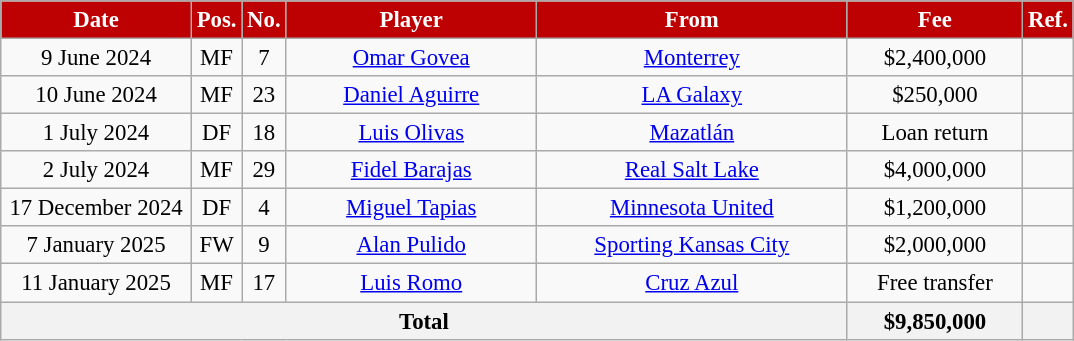<table class="wikitable" style="text-align:center; font-size:95%; ">
<tr>
<th style="background:#bd0102; color:#FFFFFF; width:120px;">Date</th>
<th style="background:#bd0102; color:#FFFFFF; width:20px;">Pos.</th>
<th style="background:#bd0102; color:#FFFFFF; width:20px;">No.</th>
<th style="background:#bd0102; color:#FFFFFF; width:160px;">Player</th>
<th style="background:#bd0102; color:#FFFFFF; width:200px;">From</th>
<th style="background:#bd0102; color:#FFFFFF; width:110px;">Fee</th>
<th style="background:#bd0102; color:#FFFFFF; width:25px;">Ref.</th>
</tr>
<tr>
<td>9 June 2024</td>
<td>MF</td>
<td>7</td>
<td> <a href='#'>Omar Govea</a></td>
<td><a href='#'>Monterrey</a></td>
<td>$2,400,000</td>
<td></td>
</tr>
<tr>
<td>10 June 2024</td>
<td>MF</td>
<td>23</td>
<td> <a href='#'>Daniel Aguirre</a></td>
<td> <a href='#'>LA Galaxy</a></td>
<td>$250,000</td>
<td></td>
</tr>
<tr>
<td>1 July 2024</td>
<td>DF</td>
<td>18</td>
<td> <a href='#'>Luis Olivas</a></td>
<td><a href='#'>Mazatlán</a></td>
<td>Loan return</td>
<td></td>
</tr>
<tr>
<td>2 July 2024</td>
<td>MF</td>
<td>29</td>
<td> <a href='#'>Fidel Barajas</a></td>
<td> <a href='#'>Real Salt Lake</a></td>
<td>$4,000,000</td>
<td></td>
</tr>
<tr>
<td>17 December 2024</td>
<td>DF</td>
<td>4</td>
<td> <a href='#'>Miguel Tapias</a></td>
<td> <a href='#'>Minnesota United</a></td>
<td>$1,200,000</td>
<td></td>
</tr>
<tr>
<td>7 January 2025</td>
<td>FW</td>
<td>9</td>
<td> <a href='#'>Alan Pulido</a></td>
<td> <a href='#'>Sporting Kansas City</a></td>
<td>$2,000,000</td>
<td></td>
</tr>
<tr>
<td>11 January 2025</td>
<td>MF</td>
<td>17</td>
<td> <a href='#'>Luis Romo</a></td>
<td><a href='#'>Cruz Azul</a></td>
<td>Free transfer</td>
<td></td>
</tr>
<tr>
<th colspan="5">Total</th>
<th colspan="1">$9,850,000</th>
<th colspan="2"></th>
</tr>
</table>
